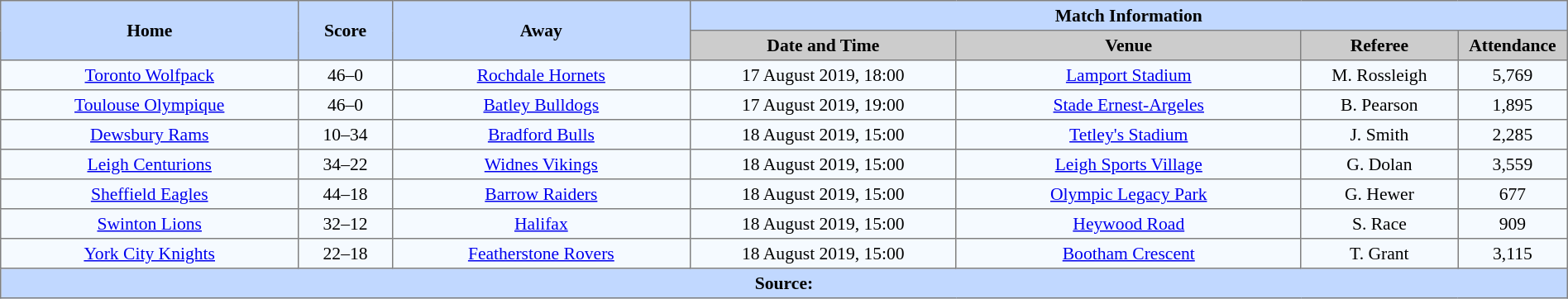<table border=1 style="border-collapse:collapse; font-size:90%; text-align:center;" cellpadding=3 cellspacing=0 width=100%>
<tr bgcolor="#c1d8ff">
<th rowspan="2" width="19%">Home</th>
<th rowspan="2" width="6%">Score</th>
<th rowspan="2" width="19%">Away</th>
<th colspan="4">Match Information</th>
</tr>
<tr bgcolor="#cccccc">
<th width="17%">Date and Time</th>
<th width="22%">Venue</th>
<th width="10%">Referee</th>
<th width="7%">Attendance</th>
</tr>
<tr bgcolor="#f5faff">
<td> <a href='#'>Toronto Wolfpack</a></td>
<td>46–0</td>
<td> <a href='#'>Rochdale Hornets</a></td>
<td>17 August 2019, 18:00</td>
<td><a href='#'>Lamport Stadium</a></td>
<td>M. Rossleigh</td>
<td>5,769</td>
</tr>
<tr bgcolor="#f5faff">
<td> <a href='#'>Toulouse Olympique</a></td>
<td>46–0</td>
<td> <a href='#'>Batley Bulldogs</a></td>
<td>17 August 2019, 19:00</td>
<td><a href='#'>Stade Ernest-Argeles</a></td>
<td>B. Pearson</td>
<td>1,895</td>
</tr>
<tr bgcolor="#f5faff">
<td> <a href='#'>Dewsbury Rams</a></td>
<td>10–34</td>
<td> <a href='#'>Bradford Bulls</a></td>
<td>18 August 2019, 15:00</td>
<td><a href='#'>Tetley's Stadium</a></td>
<td>J. Smith</td>
<td>2,285</td>
</tr>
<tr bgcolor="#f5faff">
<td> <a href='#'>Leigh Centurions</a></td>
<td>34–22</td>
<td> <a href='#'>Widnes Vikings</a></td>
<td>18 August 2019, 15:00</td>
<td><a href='#'>Leigh Sports Village</a></td>
<td>G. Dolan</td>
<td>3,559</td>
</tr>
<tr bgcolor="#f5faff">
<td> <a href='#'>Sheffield Eagles</a></td>
<td>44–18</td>
<td> <a href='#'>Barrow Raiders</a></td>
<td>18 August 2019, 15:00</td>
<td><a href='#'>Olympic Legacy Park</a></td>
<td>G. Hewer</td>
<td>677</td>
</tr>
<tr bgcolor="#f5faff">
<td> <a href='#'>Swinton Lions</a></td>
<td>32–12</td>
<td> <a href='#'>Halifax</a></td>
<td>18 August 2019, 15:00</td>
<td><a href='#'>Heywood Road</a></td>
<td>S. Race</td>
<td>909</td>
</tr>
<tr bgcolor="#f5faff">
<td> <a href='#'>York City Knights</a></td>
<td>22–18</td>
<td> <a href='#'>Featherstone Rovers</a></td>
<td>18 August 2019, 15:00</td>
<td><a href='#'>Bootham Crescent</a></td>
<td>T. Grant</td>
<td>3,115</td>
</tr>
<tr bgcolor="#c1d8ff">
<th colspan="7">Source:</th>
</tr>
</table>
